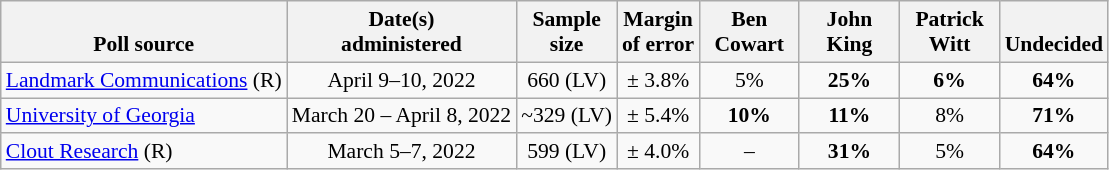<table class="wikitable" style="font-size:90%;text-align:center;">
<tr valign=bottom>
<th>Poll source</th>
<th>Date(s)<br>administered</th>
<th>Sample<br>size</th>
<th>Margin<br>of error</th>
<th style="width:60px;">Ben<br>Cowart</th>
<th style="width:60px;">John<br>King</th>
<th style="width:60px;">Patrick<br>Witt</th>
<th>Undecided</th>
</tr>
<tr>
<td style="text-align:left;"><a href='#'>Landmark Communications</a> (R)</td>
<td>April 9–10, 2022</td>
<td>660 (LV)</td>
<td>± 3.8%</td>
<td>5%</td>
<td><strong>25%</strong></td>
<td><strong>6%</strong></td>
<td><strong>64%</strong></td>
</tr>
<tr>
<td style="text-align:left;"><a href='#'>University of Georgia</a></td>
<td>March 20 – April 8, 2022</td>
<td>~329 (LV)</td>
<td>± 5.4%</td>
<td><strong>10%</strong></td>
<td><strong>11%</strong></td>
<td>8%</td>
<td><strong>71%</strong></td>
</tr>
<tr>
<td style="text-align:left;"><a href='#'>Clout Research</a> (R)</td>
<td>March 5–7, 2022</td>
<td>599 (LV)</td>
<td>± 4.0%</td>
<td>–</td>
<td><strong>31%</strong></td>
<td>5%</td>
<td><strong>64%</strong></td>
</tr>
</table>
